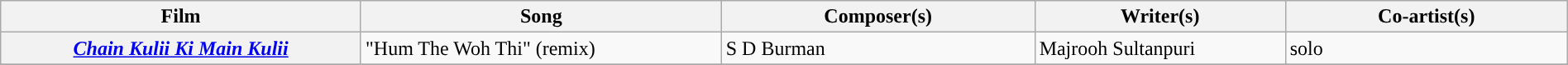<table class="wikitable plainrowheaders" width="100%" textcolor:#000;">
<tr style="background:#b0e0e66;">
<th scope="col" width=23%><strong>Film</strong></th>
<th scope="col" width=23%><strong>Song</strong></th>
<th scope="col" width=20%><strong>Composer(s)</strong></th>
<th scope="col" width=16%><strong>Writer(s)</strong></th>
<th scope="col" width=18%><strong>Co-artist(s)</strong></th>
</tr>
<tr>
<th><em><a href='#'>Chain Kulii Ki Main Kulii</a></em></th>
<td>"Hum The Woh Thi" (remix)</td>
<td>S D Burman</td>
<td>Majrooh Sultanpuri</td>
<td>solo</td>
</tr>
<tr>
</tr>
</table>
